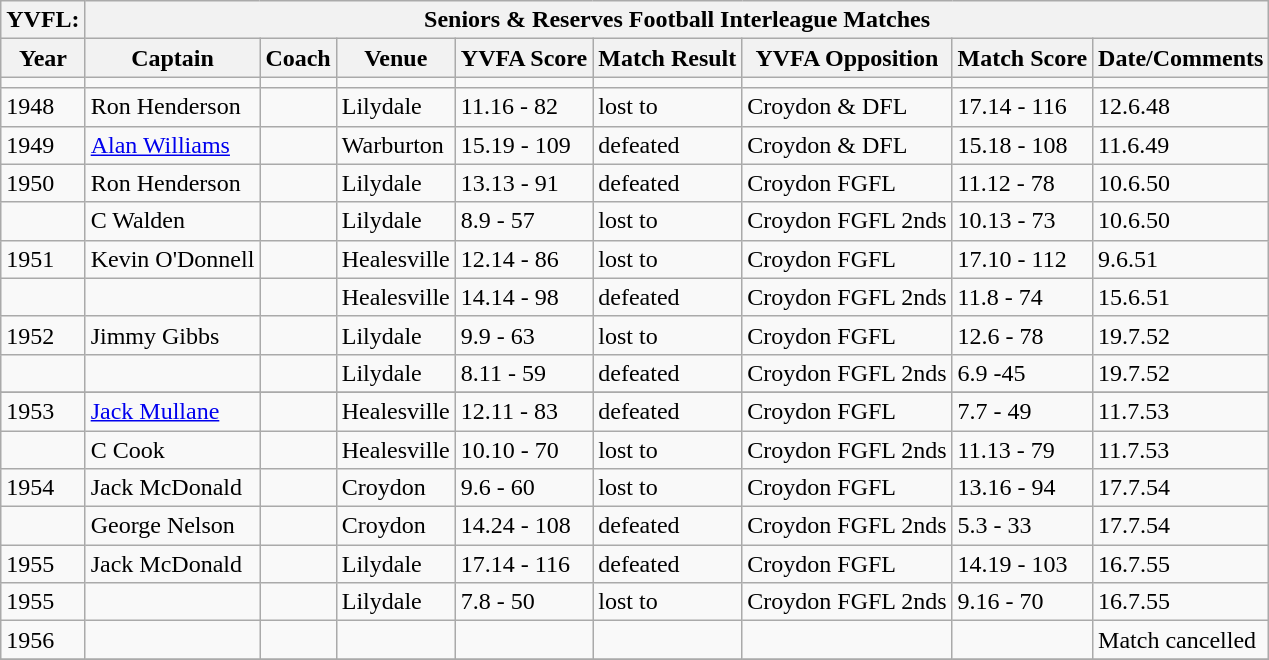<table class="wikitable collapsible collapsed">
<tr>
<th>YVFL:</th>
<th colspan=9>Seniors & Reserves Football Interleague Matches</th>
</tr>
<tr>
<th>Year</th>
<th>Captain</th>
<th>Coach</th>
<th>Venue</th>
<th>YVFA Score</th>
<th>Match Result</th>
<th>YVFA Opposition</th>
<th>Match Score</th>
<th>Date/Comments</th>
</tr>
<tr>
<td></td>
<td></td>
<td></td>
<td></td>
<td></td>
<td></td>
<td></td>
<td></td>
<td></td>
</tr>
<tr>
<td>1948</td>
<td>Ron Henderson</td>
<td></td>
<td>Lilydale</td>
<td>11.16 - 82</td>
<td>lost to</td>
<td>Croydon & DFL</td>
<td>17.14 - 116</td>
<td>12.6.48</td>
</tr>
<tr>
<td>1949</td>
<td><a href='#'>Alan Williams</a></td>
<td></td>
<td>Warburton</td>
<td>15.19 - 109</td>
<td>defeated</td>
<td>Croydon & DFL</td>
<td>15.18 - 108</td>
<td>11.6.49</td>
</tr>
<tr>
<td>1950</td>
<td>Ron Henderson</td>
<td></td>
<td>Lilydale</td>
<td>13.13 - 91</td>
<td>defeated</td>
<td>Croydon FGFL</td>
<td>11.12 - 78</td>
<td>10.6.50</td>
</tr>
<tr>
<td></td>
<td>C Walden</td>
<td></td>
<td>Lilydale</td>
<td>8.9 - 57</td>
<td>lost to</td>
<td>Croydon FGFL 2nds</td>
<td>10.13 - 73</td>
<td>10.6.50</td>
</tr>
<tr>
<td>1951</td>
<td>Kevin O'Donnell</td>
<td></td>
<td>Healesville</td>
<td>12.14 - 86</td>
<td>lost to</td>
<td>Croydon FGFL</td>
<td>17.10 - 112</td>
<td>9.6.51</td>
</tr>
<tr>
<td></td>
<td></td>
<td></td>
<td>Healesville</td>
<td>14.14 - 98</td>
<td>defeated</td>
<td>Croydon FGFL 2nds</td>
<td>11.8 - 74</td>
<td>15.6.51</td>
</tr>
<tr>
<td>1952</td>
<td>Jimmy Gibbs</td>
<td></td>
<td>Lilydale</td>
<td>9.9 - 63</td>
<td>lost to</td>
<td>Croydon FGFL</td>
<td>12.6 - 78</td>
<td>19.7.52</td>
</tr>
<tr>
<td></td>
<td></td>
<td></td>
<td>Lilydale</td>
<td>8.11 - 59</td>
<td>defeated</td>
<td>Croydon FGFL 2nds</td>
<td>6.9 -45</td>
<td>19.7.52</td>
</tr>
<tr>
</tr>
<tr>
<td>1953</td>
<td><a href='#'>Jack Mullane</a></td>
<td></td>
<td>Healesville</td>
<td>12.11 - 83</td>
<td>defeated</td>
<td>Croydon FGFL</td>
<td>7.7 - 49</td>
<td>11.7.53</td>
</tr>
<tr>
<td></td>
<td>C Cook</td>
<td></td>
<td>Healesville</td>
<td>10.10 - 70</td>
<td>lost to</td>
<td>Croydon FGFL 2nds</td>
<td>11.13 - 79</td>
<td>11.7.53</td>
</tr>
<tr>
<td>1954</td>
<td>Jack McDonald</td>
<td></td>
<td>Croydon</td>
<td>9.6 - 60</td>
<td>lost to</td>
<td>Croydon FGFL</td>
<td>13.16 - 94</td>
<td>17.7.54</td>
</tr>
<tr>
<td></td>
<td>George Nelson</td>
<td></td>
<td>Croydon</td>
<td>14.24 - 108</td>
<td>defeated</td>
<td>Croydon FGFL 2nds</td>
<td>5.3 - 33</td>
<td>17.7.54</td>
</tr>
<tr>
<td>1955</td>
<td>Jack McDonald</td>
<td></td>
<td>Lilydale</td>
<td>17.14 - 116</td>
<td>defeated</td>
<td>Croydon FGFL</td>
<td>14.19 - 103</td>
<td>16.7.55</td>
</tr>
<tr>
<td>1955</td>
<td></td>
<td></td>
<td>Lilydale</td>
<td>7.8 - 50</td>
<td>lost to</td>
<td>Croydon FGFL 2nds</td>
<td>9.16 - 70</td>
<td>16.7.55</td>
</tr>
<tr>
<td>1956</td>
<td></td>
<td></td>
<td></td>
<td></td>
<td></td>
<td></td>
<td></td>
<td>Match cancelled</td>
</tr>
<tr>
</tr>
</table>
